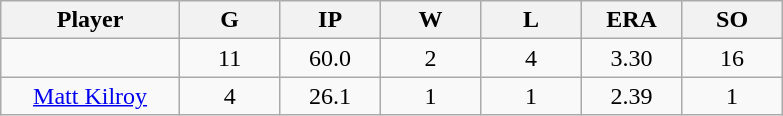<table class="wikitable sortable">
<tr>
<th bgcolor="#DDDDFF" width="16%">Player</th>
<th bgcolor="#DDDDFF" width="9%">G</th>
<th bgcolor="#DDDDFF" width="9%">IP</th>
<th bgcolor="#DDDDFF" width="9%">W</th>
<th bgcolor="#DDDDFF" width="9%">L</th>
<th bgcolor="#DDDDFF" width="9%">ERA</th>
<th bgcolor="#DDDDFF" width="9%">SO</th>
</tr>
<tr align="center">
<td></td>
<td>11</td>
<td>60.0</td>
<td>2</td>
<td>4</td>
<td>3.30</td>
<td>16</td>
</tr>
<tr align=center>
<td><a href='#'>Matt Kilroy</a></td>
<td>4</td>
<td>26.1</td>
<td>1</td>
<td>1</td>
<td>2.39</td>
<td>1</td>
</tr>
</table>
